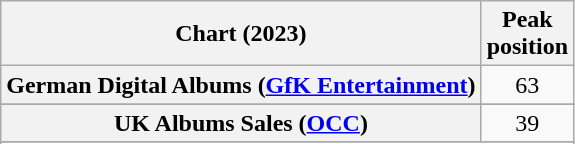<table class="wikitable sortable plainrowheaders" style="text-align:center;">
<tr>
<th scope="col">Chart (2023)</th>
<th scope="col">Peak<br>position</th>
</tr>
<tr>
<th scope="row">German Digital Albums (<a href='#'>GfK Entertainment</a>)</th>
<td>63</td>
</tr>
<tr>
</tr>
<tr>
<th scope="row">UK Albums Sales (<a href='#'>OCC</a>)</th>
<td>39</td>
</tr>
<tr>
</tr>
<tr>
</tr>
</table>
